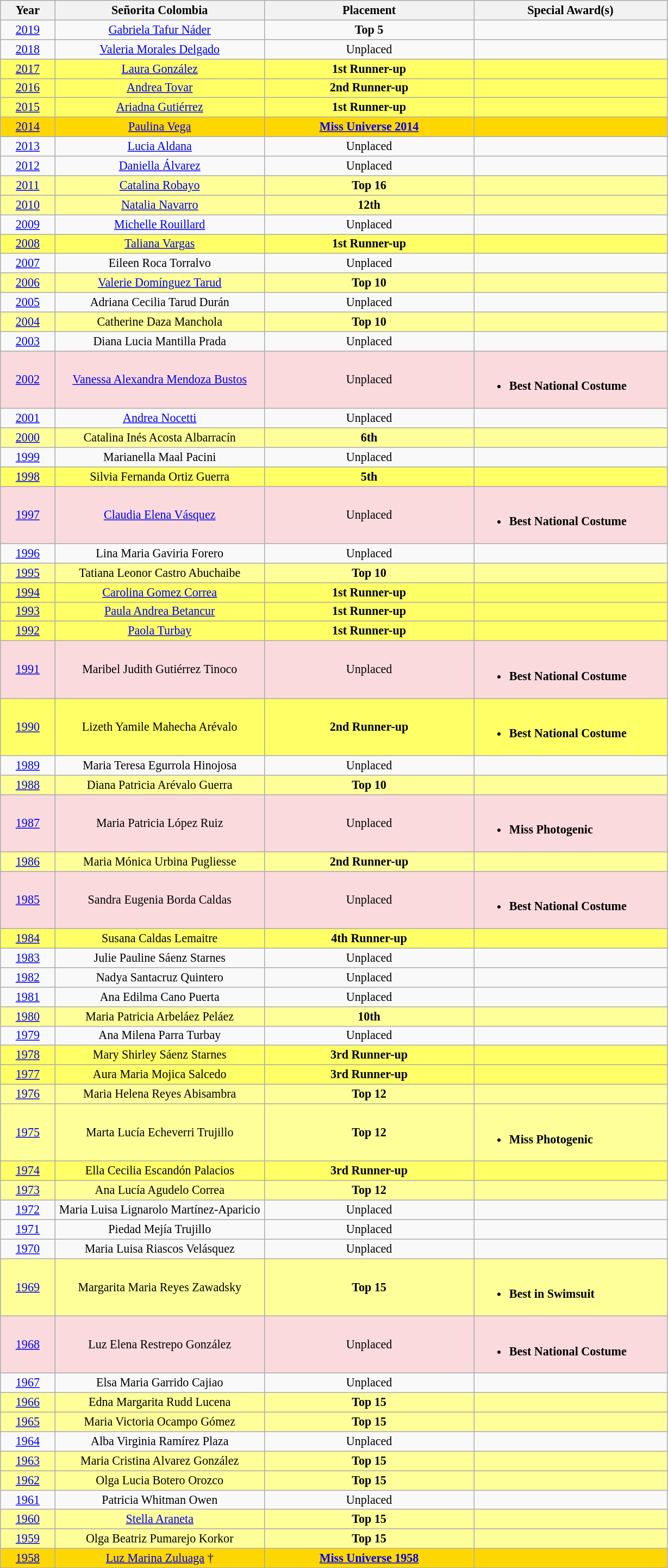<table class="wikitable" style="font-size: 92%; text-align:center">
<tr>
<th width="60">Year</th>
<th width="250">Señorita Colombia</th>
<th width="250">Placement</th>
<th width="230">Special Award(s)</th>
</tr>
<tr -style="background-color:#FFFF66">
<td><a href='#'>2019</a></td>
<td><a href='#'>Gabriela Tafur Náder</a></td>
<td><strong>Top 5</strong></td>
<td></td>
</tr>
<tr>
<td><a href='#'>2018</a></td>
<td><a href='#'>Valeria Morales Delgado</a></td>
<td>Unplaced</td>
<td></td>
</tr>
<tr style="background-color:#FFFF66">
<td><a href='#'>2017</a></td>
<td><a href='#'>Laura González</a></td>
<td><strong>1st Runner-up</strong></td>
<td></td>
</tr>
<tr style="background-color:#FFFF66">
<td><a href='#'>2016</a></td>
<td><a href='#'>Andrea Tovar</a></td>
<td><strong>2nd Runner-up</strong></td>
<td></td>
</tr>
<tr style="background-color:#FFFF66">
<td><a href='#'>2015</a></td>
<td><a href='#'>Ariadna Gutiérrez</a></td>
<td><strong>1st Runner-up</strong></td>
<td></td>
</tr>
<tr style="background-color:gold">
<td><a href='#'>2014</a></td>
<td><a href='#'>Paulina Vega</a></td>
<td><strong><a href='#'>Miss Universe 2014</a></strong></td>
<td></td>
</tr>
<tr>
<td><a href='#'>2013</a></td>
<td><a href='#'>Lucia Aldana</a></td>
<td>Unplaced</td>
<td></td>
</tr>
<tr>
<td><a href='#'>2012</a></td>
<td><a href='#'>Daniella Álvarez</a></td>
<td>Unplaced</td>
<td></td>
</tr>
<tr style="background-color:#FFFF99">
<td><a href='#'>2011</a></td>
<td><a href='#'>Catalina Robayo</a></td>
<td><strong>Top 16</strong></td>
<td></td>
</tr>
<tr style="background-color:#FFFF99">
<td><a href='#'>2010</a></td>
<td><a href='#'>Natalia Navarro</a></td>
<td><strong>12th</strong></td>
<td></td>
</tr>
<tr>
<td><a href='#'>2009</a></td>
<td><a href='#'>Michelle Rouillard</a></td>
<td>Unplaced</td>
<td></td>
</tr>
<tr style="background-color:#FFFF66">
<td><a href='#'>2008</a></td>
<td><a href='#'>Taliana Vargas</a></td>
<td><strong>1st Runner-up</strong></td>
<td></td>
</tr>
<tr>
<td><a href='#'>2007</a></td>
<td>Eileen Roca Torralvo</td>
<td>Unplaced</td>
<td></td>
</tr>
<tr style="background-color:#FFFF99">
<td><a href='#'>2006</a></td>
<td><a href='#'>Valerie Domínguez Tarud</a></td>
<td><strong>Top 10</strong></td>
<td></td>
</tr>
<tr>
<td><a href='#'>2005</a></td>
<td>Adriana Cecilia Tarud Durán</td>
<td>Unplaced</td>
<td></td>
</tr>
<tr style="background-color:#FFFF99">
<td><a href='#'>2004</a></td>
<td>Catherine Daza Manchola</td>
<td><strong>Top 10</strong></td>
<td></td>
</tr>
<tr>
<td><a href='#'>2003</a></td>
<td>Diana Lucia Mantilla Prada</td>
<td>Unplaced</td>
<td></td>
</tr>
<tr style="background-color:#FADADD">
<td><a href='#'>2002</a></td>
<td><a href='#'>Vanessa Alexandra Mendoza Bustos</a></td>
<td>Unplaced</td>
<td align="left"><br><ul><li><strong>Best National Costume</strong></li></ul></td>
</tr>
<tr>
<td><a href='#'>2001</a></td>
<td Andrea Nocetti><a href='#'>Andrea Nocetti</a></td>
<td>Unplaced</td>
<td></td>
</tr>
<tr style="background-color:#FFFF99">
<td><a href='#'>2000</a></td>
<td>Catalina Inés Acosta Albarracín</td>
<td><strong>6th</strong></td>
<td></td>
</tr>
<tr>
<td><a href='#'>1999</a></td>
<td>Marianella Maal Pacini</td>
<td>Unplaced</td>
<td></td>
</tr>
<tr style="background-color:#FFFF66">
<td><a href='#'>1998</a></td>
<td>Silvia Fernanda Ortiz Guerra</td>
<td><strong>5th</strong></td>
<td></td>
</tr>
<tr style="background-color:#FADADD">
<td><a href='#'>1997</a></td>
<td><a href='#'>Claudia Elena Vásquez</a></td>
<td>Unplaced</td>
<td align="left"><br><ul><li><strong>Best National Costume</strong></li></ul></td>
</tr>
<tr>
<td><a href='#'>1996</a></td>
<td>Lina Maria Gaviria Forero</td>
<td>Unplaced</td>
<td></td>
</tr>
<tr style="background-color:#FFFF99">
<td><a href='#'>1995</a></td>
<td>Tatiana Leonor Castro Abuchaibe</td>
<td><strong>Top 10</strong></td>
<td></td>
</tr>
<tr style="background-color:#FFFF66">
<td><a href='#'>1994</a></td>
<td><a href='#'>Carolina Gomez Correa</a></td>
<td><strong>1st Runner-up</strong></td>
<td></td>
</tr>
<tr style="background-color:#FFFF66">
<td><a href='#'>1993</a></td>
<td><a href='#'>Paula Andrea Betancur</a></td>
<td><strong>1st Runner-up</strong></td>
<td></td>
</tr>
<tr style="background-color:#FFFF66">
<td><a href='#'>1992</a></td>
<td><a href='#'>Paola Turbay</a></td>
<td><strong>1st Runner-up</strong></td>
<td></td>
</tr>
<tr style="background-color:#FADADD">
<td><a href='#'>1991</a></td>
<td>Maribel Judith Gutiérrez Tinoco</td>
<td>Unplaced</td>
<td align="left"><br><ul><li><strong>Best National Costume</strong></li></ul></td>
</tr>
<tr style="background-color:#FFFF66">
<td><a href='#'>1990</a></td>
<td>Lizeth Yamile Mahecha Arévalo</td>
<td><strong>2nd Runner-up</strong></td>
<td align="left"><br><ul><li><strong>Best National Costume</strong></li></ul></td>
</tr>
<tr>
<td><a href='#'>1989</a></td>
<td>Maria Teresa Egurrola Hinojosa</td>
<td>Unplaced</td>
<td></td>
</tr>
<tr style="background-color:#FFFF99">
<td><a href='#'>1988</a></td>
<td>Diana Patricia Arévalo Guerra</td>
<td><strong>Top 10</strong></td>
<td></td>
</tr>
<tr style="background-color:#FADADD">
<td><a href='#'>1987</a></td>
<td>Maria Patricia López Ruiz</td>
<td>Unplaced</td>
<td align="left"><br><ul><li><strong>Miss Photogenic</strong></li></ul></td>
</tr>
<tr style="background-color:#FFFF99">
<td><a href='#'>1986</a></td>
<td>Maria Mónica Urbina Pugliesse</td>
<td><strong>2nd Runner-up</strong></td>
<td></td>
</tr>
<tr style="background-color:#FADADD">
<td><a href='#'>1985</a></td>
<td>Sandra Eugenia Borda Caldas</td>
<td>Unplaced</td>
<td align="left"><br><ul><li><strong>Best National Costume</strong></li></ul></td>
</tr>
<tr style="background-color:#FFFF66">
<td><a href='#'>1984</a></td>
<td>Susana Caldas Lemaitre</td>
<td><strong>4th Runner-up</strong></td>
<td></td>
</tr>
<tr>
<td><a href='#'>1983</a></td>
<td>Julie Pauline Sáenz Starnes</td>
<td>Unplaced</td>
<td></td>
</tr>
<tr>
<td><a href='#'>1982</a></td>
<td>Nadya Santacruz Quintero</td>
<td>Unplaced</td>
<td></td>
</tr>
<tr>
<td><a href='#'>1981</a></td>
<td>Ana Edilma Cano Puerta</td>
<td>Unplaced</td>
<td></td>
</tr>
<tr style="background-color:#FFFF99">
<td><a href='#'>1980</a></td>
<td>Maria Patricia Arbeláez Peláez</td>
<td><strong>10th</strong></td>
<td></td>
</tr>
<tr>
<td><a href='#'>1979</a></td>
<td>Ana Milena Parra Turbay</td>
<td>Unplaced</td>
<td></td>
</tr>
<tr style="background-color:#FFFF66">
<td><a href='#'>1978</a></td>
<td>Mary Shirley Sáenz Starnes</td>
<td><strong>3rd Runner-up </strong></td>
<td></td>
</tr>
<tr style="background-color:#FFFF66">
<td><a href='#'>1977</a></td>
<td>Aura Maria Mojica Salcedo</td>
<td><strong>3rd Runner-up</strong></td>
<td></td>
</tr>
<tr style="background-color:#FFFF99">
<td><a href='#'>1976</a></td>
<td>Maria Helena Reyes Abisambra</td>
<td><strong>Top 12</strong></td>
<td></td>
</tr>
<tr style="background-color:#FFFF99">
<td><a href='#'>1975</a></td>
<td>Marta Lucía Echeverri Trujillo</td>
<td><strong>Top 12</strong></td>
<td align="left"><br><ul><li><strong>Miss Photogenic</strong></li></ul></td>
</tr>
<tr style="background-color:#FFFF66">
<td><a href='#'>1974</a></td>
<td>Ella Cecilia Escandón Palacios</td>
<td><strong>3rd Runner-up </strong></td>
<td></td>
</tr>
<tr style="background-color:#FFFF99">
<td><a href='#'>1973</a></td>
<td>Ana Lucía Agudelo Correa</td>
<td><strong>Top 12</strong></td>
<td></td>
</tr>
<tr>
<td><a href='#'>1972</a></td>
<td>Maria Luisa Lignarolo Martínez-Aparicio</td>
<td>Unplaced</td>
<td></td>
</tr>
<tr>
<td><a href='#'>1971</a></td>
<td>Piedad Mejía Trujillo</td>
<td>Unplaced</td>
<td></td>
</tr>
<tr>
<td><a href='#'>1970</a></td>
<td>Maria Luisa Riascos Velásquez</td>
<td>Unplaced</td>
<td></td>
</tr>
<tr style="background-color:#FFFF99">
<td><a href='#'>1969</a></td>
<td>Margarita Maria Reyes Zawadsky</td>
<td><strong>Top 15</strong></td>
<td align="left"><br><ul><li><strong>Best in Swimsuit</strong></li></ul></td>
</tr>
<tr style="background-color:#FADADD">
<td><a href='#'>1968</a></td>
<td>Luz Elena Restrepo González</td>
<td>Unplaced</td>
<td align="left"><br><ul><li><strong>Best National Costume</strong></li></ul></td>
</tr>
<tr>
<td><a href='#'>1967</a></td>
<td>Elsa Maria Garrido Cajiao</td>
<td>Unplaced</td>
<td></td>
</tr>
<tr style="background-color:#FFFF99">
<td><a href='#'>1966</a></td>
<td>Edna Margarita Rudd Lucena</td>
<td><strong>Top 15</strong></td>
<td></td>
</tr>
<tr style="background-color:#FFFF99">
<td><a href='#'>1965</a></td>
<td>Maria Victoria Ocampo Gómez</td>
<td><strong>Top 15</strong></td>
<td></td>
</tr>
<tr>
<td><a href='#'>1964</a></td>
<td>Alba Virginia Ramírez Plaza</td>
<td>Unplaced</td>
<td></td>
</tr>
<tr style="background-color:#FFFF99">
<td><a href='#'>1963</a></td>
<td>Maria Cristina Alvarez González</td>
<td><strong>Top 15</strong></td>
<td></td>
</tr>
<tr style="background-color:#FFFF99">
<td><a href='#'>1962</a></td>
<td>Olga Lucia Botero Orozco</td>
<td><strong>Top 15</strong></td>
<td></td>
</tr>
<tr>
<td><a href='#'>1961</a></td>
<td>Patricia Whitman Owen</td>
<td>Unplaced</td>
<td></td>
</tr>
<tr style="background-color:#FFFF99">
<td><a href='#'>1960</a></td>
<td><a href='#'>Stella Araneta</a></td>
<td><strong>Top 15</strong></td>
<td></td>
</tr>
<tr style="background-color:#FFFF99">
<td><a href='#'>1959</a></td>
<td>Olga Beatriz Pumarejo Korkor</td>
<td><strong>Top 15</strong></td>
<td></td>
</tr>
<tr style="background-color:gold">
<td><a href='#'>1958</a></td>
<td><a href='#'>Luz Marina Zuluaga</a> †</td>
<td><strong><a href='#'>Miss Universe 1958</a></strong></td>
<td></td>
</tr>
<tr>
</tr>
</table>
